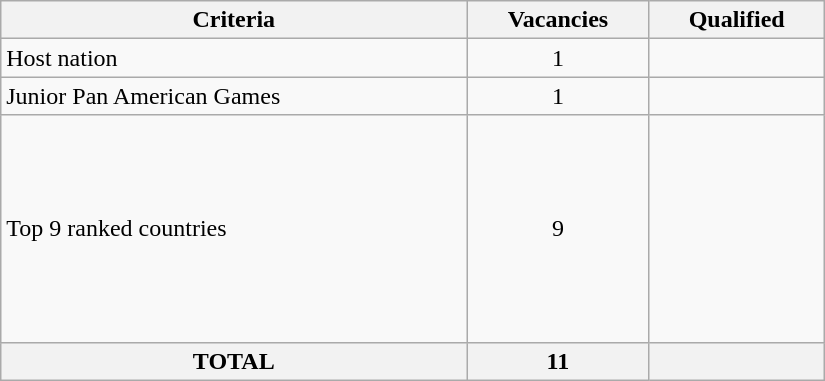<table class = "wikitable" width=550>
<tr>
<th>Criteria</th>
<th>Vacancies</th>
<th>Qualified</th>
</tr>
<tr>
<td>Host nation</td>
<td align="center">1</td>
<td></td>
</tr>
<tr>
<td>Junior Pan American Games</td>
<td align="center">1</td>
<td></td>
</tr>
<tr>
<td>Top 9 ranked countries</td>
<td align="center">9</td>
<td><br><br><br><br><br><br><br><br></td>
</tr>
<tr>
<th>TOTAL</th>
<th>11</th>
<th></th>
</tr>
</table>
